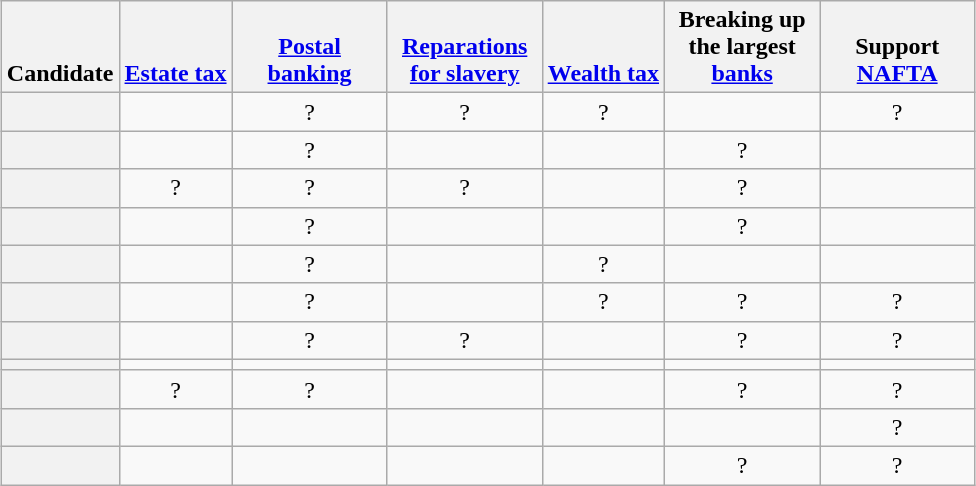<table class="wikitable sortable" style=margin:auto;table-layout:fixed;text-align:center>
<tr valign=bottom>
<th>Candidate</th>
<th style=max-width:6em><a href='#'>Estate tax</a></th>
<th style=max-width:6em><a href='#'>Postal banking</a></th>
<th style=max-width:6em><a href='#'>Reparations for slavery</a></th>
<th style=max-width:6em><a href='#'>Wealth tax</a></th>
<th style=max-width:6em>Breaking up the largest <a href='#'>banks</a></th>
<th style=max-width:6em>Support <a href='#'>NAFTA</a></th>
</tr>
<tr>
<th></th>
<td></td>
<td>?</td>
<td>?</td>
<td>?</td>
<td></td>
<td>?</td>
</tr>
<tr>
<th></th>
<td></td>
<td>?</td>
<td></td>
<td></td>
<td>?</td>
<td></td>
</tr>
<tr>
<th></th>
<td>?</td>
<td>?</td>
<td>?</td>
<td></td>
<td>?</td>
<td></td>
</tr>
<tr>
<th></th>
<td></td>
<td>?</td>
<td></td>
<td></td>
<td>?</td>
<td></td>
</tr>
<tr>
<th></th>
<td></td>
<td>?</td>
<td></td>
<td>?</td>
<td></td>
<td></td>
</tr>
<tr>
<th></th>
<td></td>
<td>?</td>
<td></td>
<td>?</td>
<td>?</td>
<td>?</td>
</tr>
<tr>
<th></th>
<td></td>
<td>?</td>
<td>?</td>
<td></td>
<td>?</td>
<td>?</td>
</tr>
<tr>
<th></th>
<td></td>
<td></td>
<td></td>
<td></td>
<td></td>
<td></td>
</tr>
<tr>
<th></th>
<td>?</td>
<td>?</td>
<td></td>
<td></td>
<td>?</td>
<td>?</td>
</tr>
<tr>
<th></th>
<td></td>
<td></td>
<td></td>
<td></td>
<td></td>
<td>?</td>
</tr>
<tr>
<th></th>
<td></td>
<td></td>
<td></td>
<td></td>
<td>?</td>
<td>?</td>
</tr>
</table>
